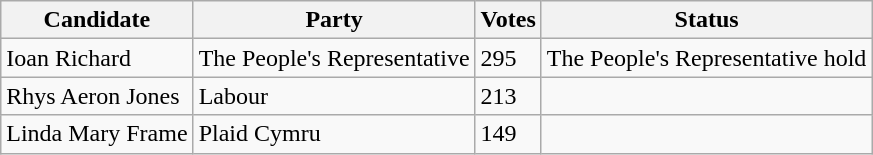<table class="wikitable sortable">
<tr>
<th>Candidate</th>
<th>Party</th>
<th>Votes</th>
<th>Status</th>
</tr>
<tr>
<td>Ioan Richard</td>
<td>The People's Representative</td>
<td>295</td>
<td>The People's Representative hold</td>
</tr>
<tr>
<td>Rhys Aeron Jones</td>
<td>Labour</td>
<td>213</td>
<td></td>
</tr>
<tr>
<td>Linda Mary Frame</td>
<td>Plaid Cymru</td>
<td>149</td>
<td></td>
</tr>
</table>
